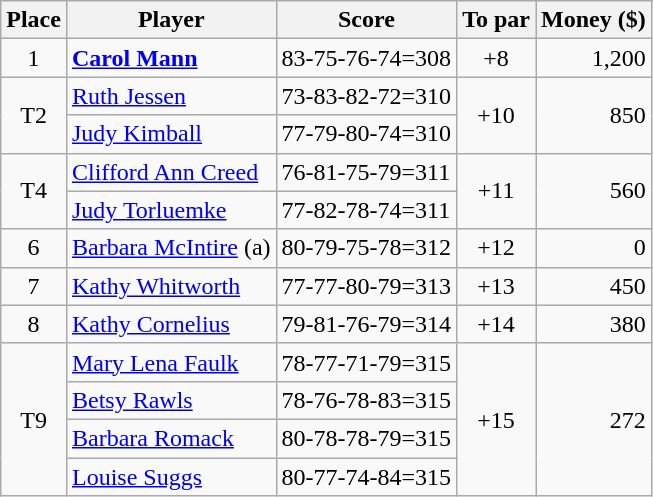<table class="wikitable">
<tr>
<th>Place</th>
<th>Player</th>
<th>Score</th>
<th>To par</th>
<th>Money ($)</th>
</tr>
<tr>
<td align=center>1</td>
<td> <strong><a href='#'>Carol Mann</a></strong></td>
<td>83-75-76-74=308</td>
<td align=center>+8</td>
<td align=right>1,200</td>
</tr>
<tr>
<td align=center rowspan=2>T2</td>
<td> <a href='#'>Ruth Jessen</a></td>
<td>73-83-82-72=310</td>
<td align=center rowspan=2>+10</td>
<td align=right rowspan=2>850</td>
</tr>
<tr>
<td> <a href='#'>Judy Kimball</a></td>
<td>77-79-80-74=310</td>
</tr>
<tr>
<td align=center rowspan=2>T4</td>
<td> <a href='#'>Clifford Ann Creed</a></td>
<td>76-81-75-79=311</td>
<td align=center rowspan=2>+11</td>
<td align=right rowspan=2>560</td>
</tr>
<tr>
<td> <a href='#'>Judy Torluemke</a></td>
<td>77-82-78-74=311</td>
</tr>
<tr>
<td align=center>6</td>
<td> <a href='#'>Barbara McIntire</a> (a)</td>
<td>80-79-75-78=312</td>
<td align=center>+12</td>
<td align=right>0</td>
</tr>
<tr>
<td align=center>7</td>
<td> <a href='#'>Kathy Whitworth</a></td>
<td>77-77-80-79=313</td>
<td align=center>+13</td>
<td align=right>450</td>
</tr>
<tr>
<td align=center>8</td>
<td> <a href='#'>Kathy Cornelius</a></td>
<td>79-81-76-79=314</td>
<td align=center>+14</td>
<td align=right>380</td>
</tr>
<tr>
<td align=center rowspan=4>T9</td>
<td> <a href='#'>Mary Lena Faulk</a></td>
<td>78-77-71-79=315</td>
<td align=center rowspan=4>+15</td>
<td align=right rowspan=4>272</td>
</tr>
<tr>
<td> <a href='#'>Betsy Rawls</a></td>
<td>78-76-78-83=315</td>
</tr>
<tr>
<td> <a href='#'>Barbara Romack</a></td>
<td>80-78-78-79=315</td>
</tr>
<tr>
<td> <a href='#'>Louise Suggs</a></td>
<td>80-77-74-84=315</td>
</tr>
</table>
